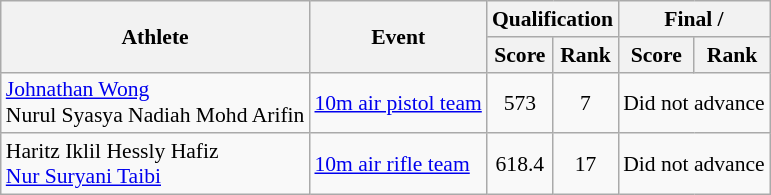<table class="wikitable" style="font-size:90%;text-align:center">
<tr>
<th rowspan="2">Athlete</th>
<th rowspan="2">Event</th>
<th colspan="2">Qualification</th>
<th colspan="2">Final / </th>
</tr>
<tr>
<th>Score</th>
<th>Rank</th>
<th>Score</th>
<th>Rank</th>
</tr>
<tr>
<td align="left"><a href='#'>Johnathan Wong</a><br>Nurul Syasya Nadiah Mohd Arifin</td>
<td align="left"><a href='#'>10m air pistol team</a></td>
<td>573</td>
<td>7</td>
<td colspan="2">Did not advance</td>
</tr>
<tr>
<td align="left">Haritz Iklil Hessly Hafiz<br><a href='#'>Nur Suryani Taibi</a></td>
<td align="left"><a href='#'>10m air rifle team</a></td>
<td>618.4</td>
<td>17</td>
<td colspan="2">Did not advance</td>
</tr>
</table>
